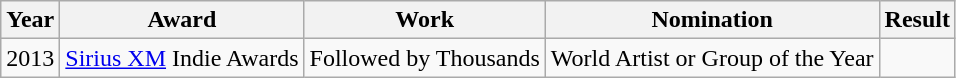<table class="wikitable">
<tr>
<th>Year</th>
<th>Award</th>
<th>Work</th>
<th>Nomination</th>
<th>Result</th>
</tr>
<tr>
<td rowspan="6">2013</td>
<td rowspan="2" style="text-align:center;"><a href='#'>Sirius XM</a> Indie Awards</td>
<td align=center>Followed by Thousands</td>
<td align=center>World Artist or Group of the Year</td>
<td></td>
</tr>
</table>
